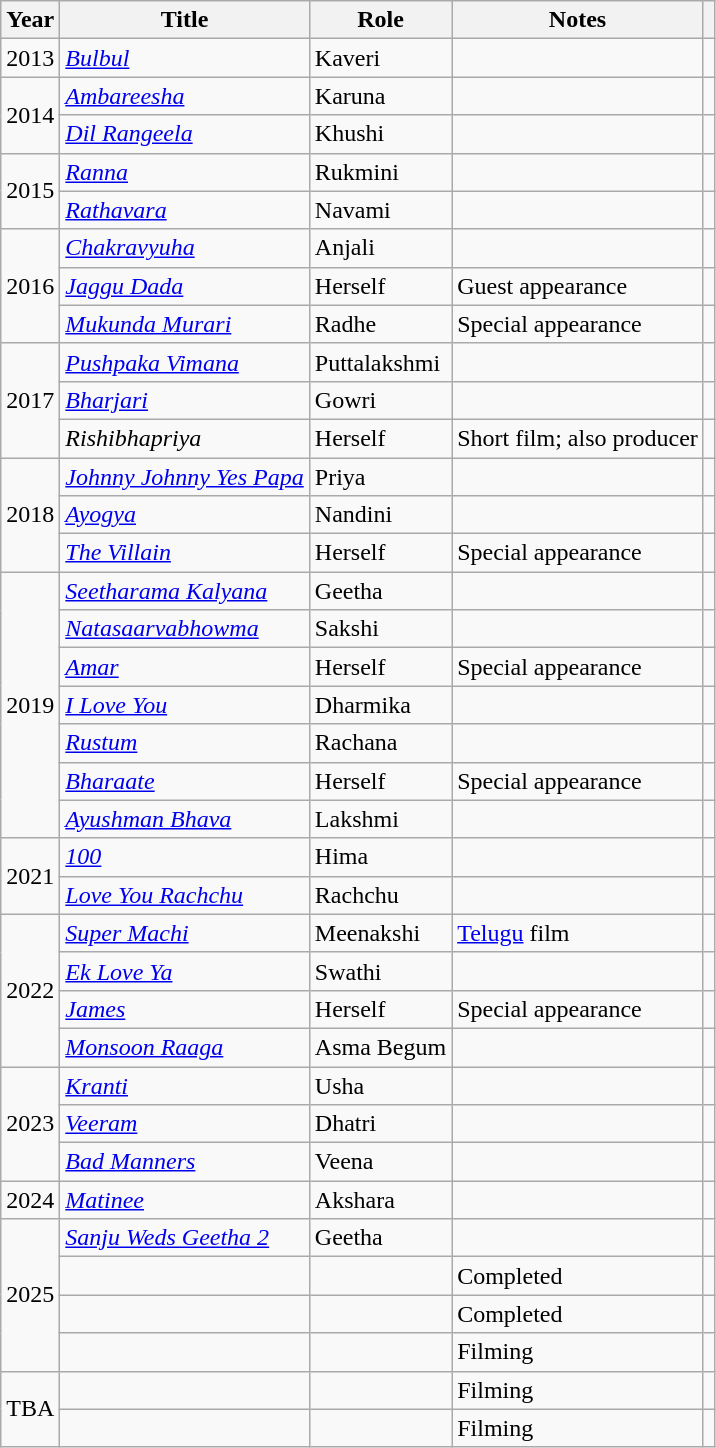<table class="wikitable sortable">
<tr>
<th>Year</th>
<th>Title</th>
<th>Role</th>
<th class="unsortable">Notes</th>
<th class="unsortable"></th>
</tr>
<tr>
<td>2013</td>
<td><em><a href='#'>Bulbul</a></em></td>
<td>Kaveri</td>
<td></td>
<td></td>
</tr>
<tr>
<td rowspan="2">2014</td>
<td><em><a href='#'>Ambareesha</a></em></td>
<td>Karuna</td>
<td></td>
<td></td>
</tr>
<tr>
<td><em><a href='#'>Dil Rangeela</a></em></td>
<td>Khushi</td>
<td></td>
<td></td>
</tr>
<tr>
<td rowspan="2">2015</td>
<td><em><a href='#'>Ranna</a></em></td>
<td>Rukmini</td>
<td></td>
<td></td>
</tr>
<tr>
<td><em><a href='#'>Rathavara</a></em></td>
<td>Navami</td>
<td></td>
<td></td>
</tr>
<tr>
<td rowspan="3">2016</td>
<td><em><a href='#'>Chakravyuha</a></em></td>
<td>Anjali</td>
<td></td>
<td></td>
</tr>
<tr>
<td><em><a href='#'>Jaggu Dada</a></em></td>
<td>Herself</td>
<td>Guest appearance</td>
<td></td>
</tr>
<tr>
<td><em><a href='#'>Mukunda Murari</a></em></td>
<td>Radhe</td>
<td>Special appearance</td>
<td></td>
</tr>
<tr>
<td rowspan="3">2017</td>
<td><em><a href='#'>Pushpaka Vimana</a></em></td>
<td>Puttalakshmi</td>
<td></td>
<td></td>
</tr>
<tr>
<td><em><a href='#'>Bharjari</a></em></td>
<td>Gowri</td>
<td></td>
<td></td>
</tr>
<tr>
<td><em>Rishibhapriya</em></td>
<td>Herself</td>
<td>Short film; also producer</td>
<td></td>
</tr>
<tr>
<td rowspan="3">2018</td>
<td><em><a href='#'>Johnny Johnny Yes Papa</a></em></td>
<td>Priya</td>
<td></td>
<td></td>
</tr>
<tr>
<td><em><a href='#'>Ayogya</a></em></td>
<td>Nandini</td>
<td></td>
<td></td>
</tr>
<tr>
<td><em><a href='#'>The Villain</a></em></td>
<td>Herself</td>
<td>Special appearance</td>
<td></td>
</tr>
<tr>
<td rowspan="7">2019</td>
<td><em><a href='#'>Seetharama Kalyana</a></em></td>
<td>Geetha</td>
<td></td>
<td></td>
</tr>
<tr>
<td><em><a href='#'>Natasaarvabhowma</a></em></td>
<td>Sakshi</td>
<td></td>
<td></td>
</tr>
<tr>
<td><em><a href='#'>Amar</a></em></td>
<td>Herself</td>
<td>Special appearance</td>
<td></td>
</tr>
<tr>
<td><a href='#'><em>I Love You</em></a></td>
<td>Dharmika</td>
<td></td>
<td></td>
</tr>
<tr>
<td><a href='#'><em>Rustum</em></a></td>
<td>Rachana</td>
<td></td>
<td></td>
</tr>
<tr>
<td><em><a href='#'>Bharaate</a></em></td>
<td>Herself</td>
<td>Special appearance</td>
<td></td>
</tr>
<tr>
<td><em><a href='#'>Ayushman Bhava</a></em></td>
<td>Lakshmi</td>
<td></td>
<td></td>
</tr>
<tr>
<td rowspan="2">2021</td>
<td><em><a href='#'>100</a></em></td>
<td>Hima</td>
<td></td>
<td></td>
</tr>
<tr>
<td><em><a href='#'>Love You Rachchu</a></em></td>
<td>Rachchu</td>
<td></td>
<td></td>
</tr>
<tr>
<td rowspan="4">2022</td>
<td><em><a href='#'>Super Machi</a></em></td>
<td>Meenakshi</td>
<td><a href='#'>Telugu</a> film</td>
<td></td>
</tr>
<tr>
<td><em><a href='#'>Ek Love Ya</a></em></td>
<td>Swathi</td>
<td></td>
<td></td>
</tr>
<tr>
<td><a href='#'><em>James</em></a></td>
<td>Herself</td>
<td>Special appearance</td>
<td></td>
</tr>
<tr>
<td><em><a href='#'>Monsoon Raaga</a></em></td>
<td>Asma Begum</td>
<td></td>
<td></td>
</tr>
<tr>
<td rowspan="3">2023</td>
<td><a href='#'><em>Kranti</em></a></td>
<td>Usha</td>
<td></td>
<td></td>
</tr>
<tr>
<td><em><a href='#'>Veeram</a></em></td>
<td>Dhatri</td>
<td></td>
<td></td>
</tr>
<tr>
<td><a href='#'><em>Bad Manners</em></a></td>
<td>Veena</td>
<td></td>
<td></td>
</tr>
<tr>
<td>2024</td>
<td><em><a href='#'>Matinee</a></em></td>
<td>Akshara</td>
<td></td>
<td></td>
</tr>
<tr>
<td rowspan="4">2025</td>
<td><em><a href='#'>Sanju Weds Geetha 2</a></em></td>
<td>Geetha</td>
<td></td>
<td></td>
</tr>
<tr>
<td></td>
<td></td>
<td>Completed</td>
<td></td>
</tr>
<tr>
<td></td>
<td></td>
<td>Completed</td>
<td></td>
</tr>
<tr>
<td></td>
<td></td>
<td>Filming</td>
<td></td>
</tr>
<tr>
<td rowspan="2">TBA</td>
<td></td>
<td></td>
<td>Filming</td>
<td></td>
</tr>
<tr>
<td></td>
<td></td>
<td>Filming</td>
<td></td>
</tr>
</table>
